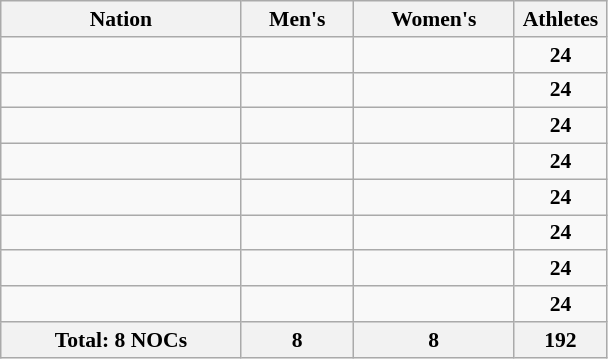<table class="wikitable sortable" width=405 style="text-align:center; font-size:90%">
<tr>
<th>Nation</th>
<th>Men's</th>
<th>Women's</th>
<th width=55>Athletes</th>
</tr>
<tr>
<td style="text-align:left;"></td>
<td></td>
<td></td>
<td><strong>24</strong></td>
</tr>
<tr>
<td style="text-align:left;"></td>
<td></td>
<td></td>
<td><strong>24</strong></td>
</tr>
<tr>
<td style="text-align:left;"></td>
<td></td>
<td></td>
<td><strong>24</strong></td>
</tr>
<tr>
<td style="text-align:left;"></td>
<td></td>
<td></td>
<td><strong>24</strong></td>
</tr>
<tr>
<td style="text-align:left;"></td>
<td></td>
<td></td>
<td><strong>24</strong></td>
</tr>
<tr>
<td style="text-align:left;"></td>
<td></td>
<td></td>
<td><strong>24</strong></td>
</tr>
<tr>
<td style="text-align:left;"></td>
<td></td>
<td></td>
<td><strong>24</strong></td>
</tr>
<tr>
<td style="text-align:left;"></td>
<td></td>
<td></td>
<td><strong>24</strong></td>
</tr>
<tr>
<th>Total: 8 NOCs</th>
<th>8</th>
<th>8</th>
<th>192</th>
</tr>
</table>
